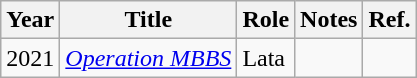<table class="wikitable sortable">
<tr>
<th>Year</th>
<th>Title</th>
<th>Role</th>
<th>Notes</th>
<th>Ref.</th>
</tr>
<tr>
<td>2021</td>
<td><em><a href='#'>Operation MBBS</a></em></td>
<td>Lata</td>
<td></td>
<td></td>
</tr>
</table>
